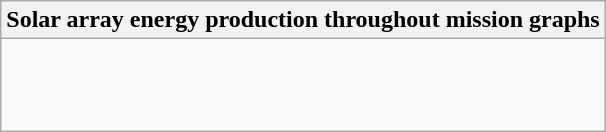<table class="wikitable mw-collapsible mw-collapsed">
<tr>
<th>Solar array energy production throughout mission graphs</th>
</tr>
<tr>
<td><br><br>
<br></td>
</tr>
</table>
